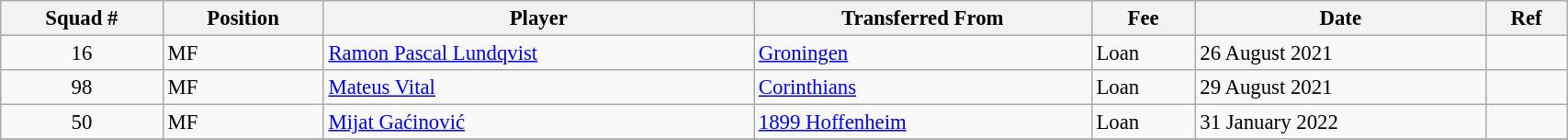<table class="wikitable sortable" style="width:90%; text-align:center; font-size:95%; text-align:left;">
<tr>
<th><strong>Squad #</strong></th>
<th><strong>Position</strong></th>
<th><strong>Player</strong></th>
<th><strong>Transferred From</strong></th>
<th><strong>Fee</strong></th>
<th><strong>Date</strong></th>
<th><strong>Ref</strong></th>
</tr>
<tr>
<td align="center">16</td>
<td>MF</td>
<td> <a href='#'>Ramon Pascal Lundqvist</a></td>
<td> <a href='#'>Groningen</a></td>
<td>Loan</td>
<td>26 August 2021</td>
<td></td>
</tr>
<tr>
<td align="center">98</td>
<td>MF</td>
<td> <a href='#'>Mateus Vital</a></td>
<td> <a href='#'>Corinthians</a></td>
<td>Loan</td>
<td>29 August 2021</td>
<td></td>
</tr>
<tr>
<td align="center">50</td>
<td>MF</td>
<td> <a href='#'>Mijat Gaćinović</a></td>
<td> <a href='#'>1899 Hoffenheim</a></td>
<td>Loan</td>
<td>31 January 2022</td>
<td></td>
</tr>
<tr>
</tr>
</table>
